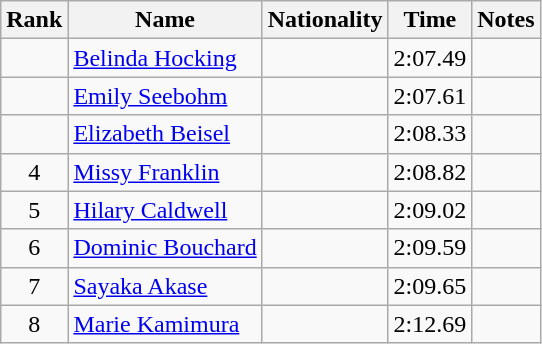<table class="wikitable sortable" style="text-align:center">
<tr>
<th>Rank</th>
<th>Name</th>
<th>Nationality</th>
<th>Time</th>
<th>Notes</th>
</tr>
<tr>
<td></td>
<td align=left><a href='#'>Belinda Hocking</a></td>
<td align=left></td>
<td>2:07.49</td>
<td></td>
</tr>
<tr>
<td></td>
<td align=left><a href='#'>Emily Seebohm</a></td>
<td align=left></td>
<td>2:07.61</td>
<td></td>
</tr>
<tr>
<td></td>
<td align=left><a href='#'>Elizabeth Beisel</a></td>
<td align=left></td>
<td>2:08.33</td>
<td></td>
</tr>
<tr>
<td>4</td>
<td align=left><a href='#'>Missy Franklin</a></td>
<td align=left></td>
<td>2:08.82</td>
<td></td>
</tr>
<tr>
<td>5</td>
<td align=left><a href='#'>Hilary Caldwell</a></td>
<td align=left></td>
<td>2:09.02</td>
<td></td>
</tr>
<tr>
<td>6</td>
<td align=left><a href='#'>Dominic Bouchard</a></td>
<td align=left></td>
<td>2:09.59</td>
<td></td>
</tr>
<tr>
<td>7</td>
<td align=left><a href='#'>Sayaka Akase</a></td>
<td align=left></td>
<td>2:09.65</td>
<td></td>
</tr>
<tr>
<td>8</td>
<td align=left><a href='#'>Marie Kamimura</a></td>
<td align=left></td>
<td>2:12.69</td>
<td></td>
</tr>
</table>
